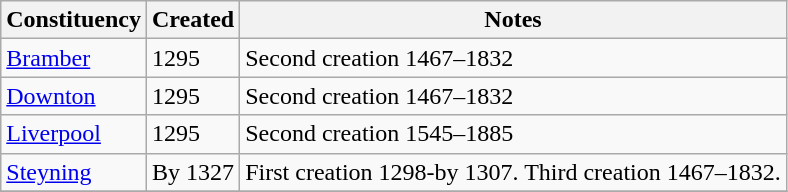<table class="wikitable">
<tr>
<th>Constituency</th>
<th>Created</th>
<th>Notes</th>
</tr>
<tr>
<td><a href='#'>Bramber</a></td>
<td>1295</td>
<td>Second creation 1467–1832</td>
</tr>
<tr>
<td><a href='#'>Downton</a></td>
<td>1295</td>
<td>Second creation 1467–1832</td>
</tr>
<tr>
<td><a href='#'>Liverpool</a></td>
<td>1295</td>
<td>Second creation 1545–1885</td>
</tr>
<tr>
<td><a href='#'>Steyning</a></td>
<td>By 1327</td>
<td>First creation 1298-by 1307. Third creation 1467–1832.</td>
</tr>
<tr>
</tr>
</table>
